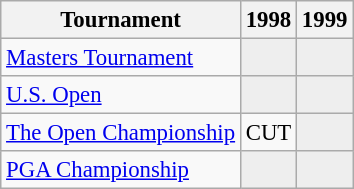<table class="wikitable" style="font-size:95%;text-align:center;">
<tr>
<th>Tournament</th>
<th>1998</th>
<th>1999</th>
</tr>
<tr>
<td align=left><a href='#'>Masters Tournament</a></td>
<td style="background:#eeeeee;"></td>
<td style="background:#eeeeee;"></td>
</tr>
<tr>
<td align=left><a href='#'>U.S. Open</a></td>
<td style="background:#eeeeee;"></td>
<td style="background:#eeeeee;"></td>
</tr>
<tr>
<td align=left><a href='#'>The Open Championship</a></td>
<td>CUT</td>
<td style="background:#eeeeee;"></td>
</tr>
<tr>
<td align=left><a href='#'>PGA Championship</a></td>
<td style="background:#eeeeee;"></td>
<td style="background:#eeeeee;"></td>
</tr>
</table>
